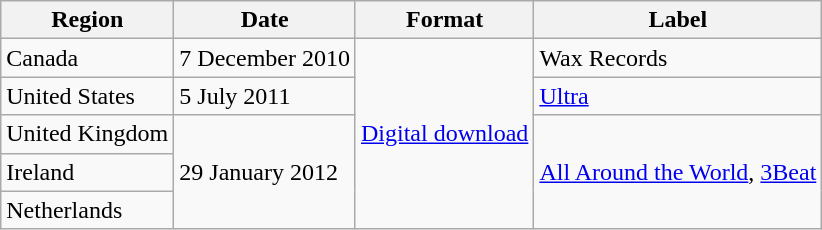<table class=wikitable>
<tr>
<th>Region</th>
<th>Date</th>
<th>Format</th>
<th>Label</th>
</tr>
<tr>
<td>Canada</td>
<td>7 December 2010</td>
<td rowspan=5><a href='#'>Digital download</a></td>
<td>Wax Records</td>
</tr>
<tr>
<td>United States</td>
<td>5 July 2011</td>
<td><a href='#'>Ultra</a></td>
</tr>
<tr>
<td>United Kingdom</td>
<td rowspan=3>29 January 2012</td>
<td rowspan=3><a href='#'>All Around the World</a>, <a href='#'>3Beat</a></td>
</tr>
<tr>
<td>Ireland</td>
</tr>
<tr>
<td>Netherlands</td>
</tr>
</table>
